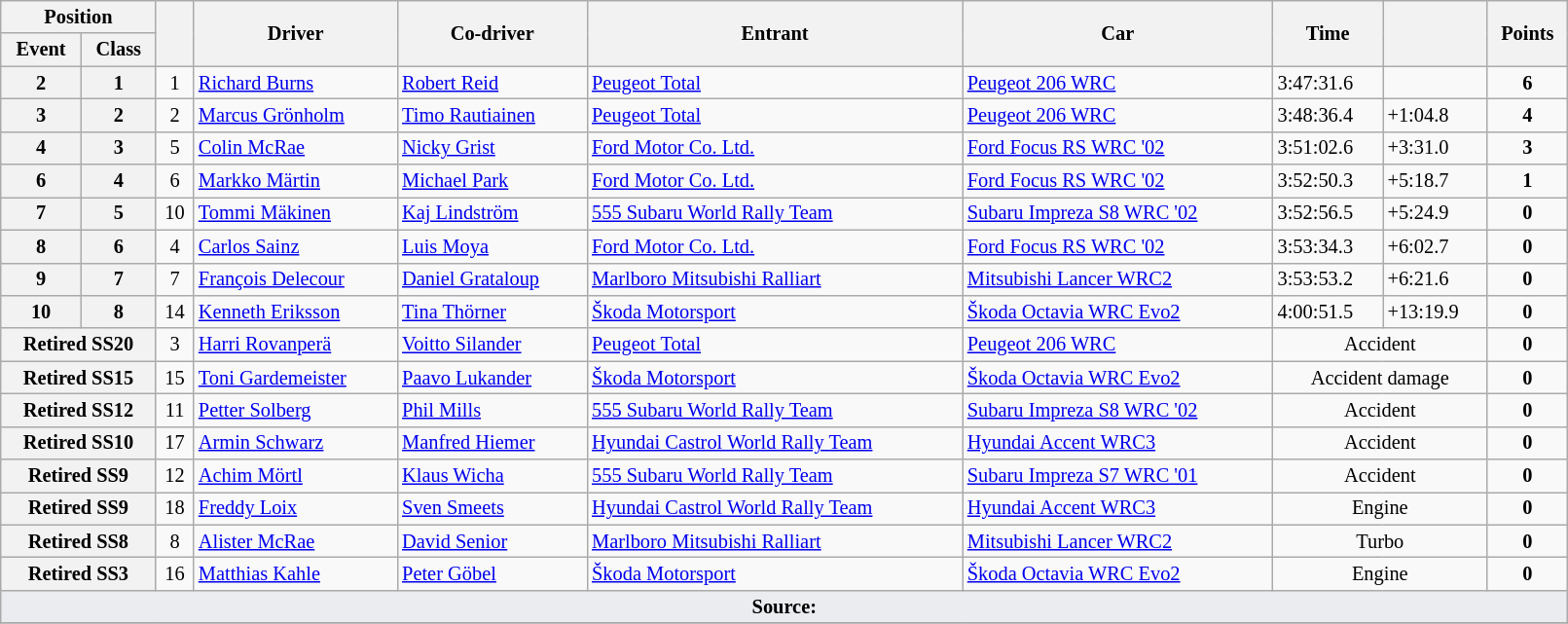<table class="wikitable" width=85% style="font-size: 85%;">
<tr>
<th colspan="2">Position</th>
<th rowspan="2"></th>
<th rowspan="2">Driver</th>
<th rowspan="2">Co-driver</th>
<th rowspan="2">Entrant</th>
<th rowspan="2">Car</th>
<th rowspan="2">Time</th>
<th rowspan="2"></th>
<th rowspan="2">Points</th>
</tr>
<tr>
<th>Event</th>
<th>Class</th>
</tr>
<tr>
<th>2</th>
<th>1</th>
<td align="center">1</td>
<td> <a href='#'>Richard Burns</a></td>
<td> <a href='#'>Robert Reid</a></td>
<td> <a href='#'>Peugeot Total</a></td>
<td><a href='#'>Peugeot 206 WRC</a></td>
<td>3:47:31.6</td>
<td></td>
<td align="center"><strong>6</strong></td>
</tr>
<tr>
<th>3</th>
<th>2</th>
<td align="center">2</td>
<td> <a href='#'>Marcus Grönholm</a></td>
<td> <a href='#'>Timo Rautiainen</a></td>
<td> <a href='#'>Peugeot Total</a></td>
<td><a href='#'>Peugeot 206 WRC</a></td>
<td>3:48:36.4</td>
<td>+1:04.8</td>
<td align="center"><strong>4</strong></td>
</tr>
<tr>
<th>4</th>
<th>3</th>
<td align="center">5</td>
<td> <a href='#'>Colin McRae</a></td>
<td> <a href='#'>Nicky Grist</a></td>
<td> <a href='#'>Ford Motor Co. Ltd.</a></td>
<td><a href='#'>Ford Focus RS WRC '02</a></td>
<td>3:51:02.6</td>
<td>+3:31.0</td>
<td align="center"><strong>3</strong></td>
</tr>
<tr>
<th>6</th>
<th>4</th>
<td align="center">6</td>
<td> <a href='#'>Markko Märtin</a></td>
<td> <a href='#'>Michael Park</a></td>
<td> <a href='#'>Ford Motor Co. Ltd.</a></td>
<td><a href='#'>Ford Focus RS WRC '02</a></td>
<td>3:52:50.3</td>
<td>+5:18.7</td>
<td align="center"><strong>1</strong></td>
</tr>
<tr>
<th>7</th>
<th>5</th>
<td align="center">10</td>
<td> <a href='#'>Tommi Mäkinen</a></td>
<td> <a href='#'>Kaj Lindström</a></td>
<td> <a href='#'>555 Subaru World Rally Team</a></td>
<td><a href='#'>Subaru Impreza S8 WRC '02</a></td>
<td>3:52:56.5</td>
<td>+5:24.9</td>
<td align="center"><strong>0</strong></td>
</tr>
<tr>
<th>8</th>
<th>6</th>
<td align="center">4</td>
<td> <a href='#'>Carlos Sainz</a></td>
<td> <a href='#'>Luis Moya</a></td>
<td> <a href='#'>Ford Motor Co. Ltd.</a></td>
<td><a href='#'>Ford Focus RS WRC '02</a></td>
<td>3:53:34.3</td>
<td>+6:02.7</td>
<td align="center"><strong>0</strong></td>
</tr>
<tr>
<th>9</th>
<th>7</th>
<td align="center">7</td>
<td> <a href='#'>François Delecour</a></td>
<td> <a href='#'>Daniel Grataloup</a></td>
<td> <a href='#'>Marlboro Mitsubishi Ralliart</a></td>
<td><a href='#'>Mitsubishi Lancer WRC2</a></td>
<td>3:53:53.2</td>
<td>+6:21.6</td>
<td align="center"><strong>0</strong></td>
</tr>
<tr>
<th>10</th>
<th>8</th>
<td align="center">14</td>
<td> <a href='#'>Kenneth Eriksson</a></td>
<td> <a href='#'>Tina Thörner</a></td>
<td> <a href='#'>Škoda Motorsport</a></td>
<td><a href='#'>Škoda Octavia WRC Evo2</a></td>
<td>4:00:51.5</td>
<td>+13:19.9</td>
<td align="center"><strong>0</strong></td>
</tr>
<tr>
<th colspan="2">Retired SS20</th>
<td align="center">3</td>
<td> <a href='#'>Harri Rovanperä</a></td>
<td> <a href='#'>Voitto Silander</a></td>
<td> <a href='#'>Peugeot Total</a></td>
<td><a href='#'>Peugeot 206 WRC</a></td>
<td align="center" colspan="2">Accident</td>
<td align="center"><strong>0</strong></td>
</tr>
<tr>
<th colspan="2">Retired SS15</th>
<td align="center">15</td>
<td> <a href='#'>Toni Gardemeister</a></td>
<td> <a href='#'>Paavo Lukander</a></td>
<td> <a href='#'>Škoda Motorsport</a></td>
<td><a href='#'>Škoda Octavia WRC Evo2</a></td>
<td align="center" colspan="2">Accident damage</td>
<td align="center"><strong>0</strong></td>
</tr>
<tr>
<th colspan="2">Retired SS12</th>
<td align="center">11</td>
<td> <a href='#'>Petter Solberg</a></td>
<td> <a href='#'>Phil Mills</a></td>
<td> <a href='#'>555 Subaru World Rally Team</a></td>
<td><a href='#'>Subaru Impreza S8 WRC '02</a></td>
<td align="center" colspan="2">Accident</td>
<td align="center"><strong>0</strong></td>
</tr>
<tr>
<th colspan="2">Retired SS10</th>
<td align="center">17</td>
<td> <a href='#'>Armin Schwarz</a></td>
<td> <a href='#'>Manfred Hiemer</a></td>
<td> <a href='#'>Hyundai Castrol World Rally Team</a></td>
<td><a href='#'>Hyundai Accent WRC3</a></td>
<td align="center" colspan="2">Accident</td>
<td align="center"><strong>0</strong></td>
</tr>
<tr>
<th colspan="2">Retired SS9</th>
<td align="center">12</td>
<td> <a href='#'>Achim Mörtl</a></td>
<td> <a href='#'>Klaus Wicha</a></td>
<td> <a href='#'>555 Subaru World Rally Team</a></td>
<td><a href='#'>Subaru Impreza S7 WRC '01</a></td>
<td align="center" colspan="2">Accident</td>
<td align="center"><strong>0</strong></td>
</tr>
<tr>
<th colspan="2">Retired SS9</th>
<td align="center">18</td>
<td> <a href='#'>Freddy Loix</a></td>
<td> <a href='#'>Sven Smeets</a></td>
<td> <a href='#'>Hyundai Castrol World Rally Team</a></td>
<td><a href='#'>Hyundai Accent WRC3</a></td>
<td align="center" colspan="2">Engine</td>
<td align="center"><strong>0</strong></td>
</tr>
<tr>
<th colspan="2">Retired SS8</th>
<td align="center">8</td>
<td> <a href='#'>Alister McRae</a></td>
<td> <a href='#'>David Senior</a></td>
<td> <a href='#'>Marlboro Mitsubishi Ralliart</a></td>
<td><a href='#'>Mitsubishi Lancer WRC2</a></td>
<td align="center" colspan="2">Turbo</td>
<td align="center"><strong>0</strong></td>
</tr>
<tr>
<th colspan="2">Retired SS3</th>
<td align="center">16</td>
<td> <a href='#'>Matthias Kahle</a></td>
<td> <a href='#'>Peter Göbel</a></td>
<td> <a href='#'>Škoda Motorsport</a></td>
<td><a href='#'>Škoda Octavia WRC Evo2</a></td>
<td align="center" colspan="2">Engine</td>
<td align="center"><strong>0</strong></td>
</tr>
<tr>
<td style="background-color:#EAECF0; text-align:center" colspan="10"><strong>Source:</strong></td>
</tr>
<tr>
</tr>
</table>
